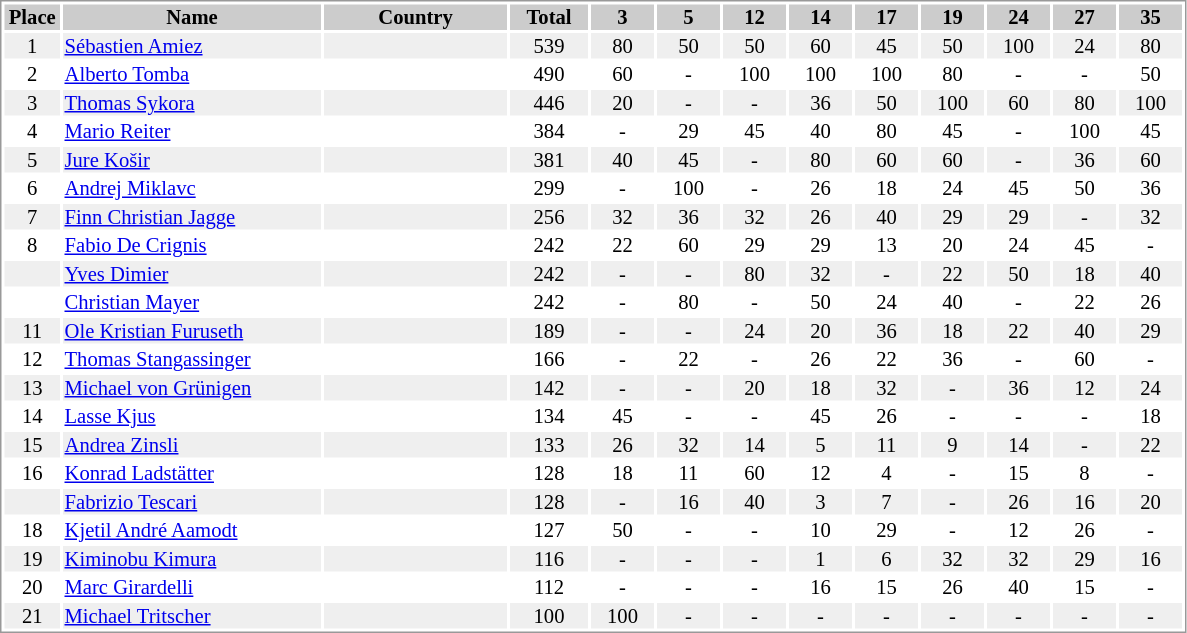<table border="0" style="border: 1px solid #999; background-color:#FFFFFF; text-align:center; font-size:86%; line-height:15px;">
<tr align="center" bgcolor="#CCCCCC">
<th width=35>Place</th>
<th width=170>Name</th>
<th width=120>Country</th>
<th width=50>Total</th>
<th width=40>3</th>
<th width=40>5</th>
<th width=40>12</th>
<th width=40>14</th>
<th width=40>17</th>
<th width=40>19</th>
<th width=40>24</th>
<th width=40>27</th>
<th width=40>35</th>
</tr>
<tr bgcolor="#EFEFEF">
<td>1</td>
<td align="left"><a href='#'>Sébastien Amiez</a></td>
<td align="left"></td>
<td>539</td>
<td>80</td>
<td>50</td>
<td>50</td>
<td>60</td>
<td>45</td>
<td>50</td>
<td>100</td>
<td>24</td>
<td>80</td>
</tr>
<tr>
<td>2</td>
<td align="left"><a href='#'>Alberto Tomba</a></td>
<td align="left"></td>
<td>490</td>
<td>60</td>
<td>-</td>
<td>100</td>
<td>100</td>
<td>100</td>
<td>80</td>
<td>-</td>
<td>-</td>
<td>50</td>
</tr>
<tr bgcolor="#EFEFEF">
<td>3</td>
<td align="left"><a href='#'>Thomas Sykora</a></td>
<td align="left"></td>
<td>446</td>
<td>20</td>
<td>-</td>
<td>-</td>
<td>36</td>
<td>50</td>
<td>100</td>
<td>60</td>
<td>80</td>
<td>100</td>
</tr>
<tr>
<td>4</td>
<td align="left"><a href='#'>Mario Reiter</a></td>
<td align="left"></td>
<td>384</td>
<td>-</td>
<td>29</td>
<td>45</td>
<td>40</td>
<td>80</td>
<td>45</td>
<td>-</td>
<td>100</td>
<td>45</td>
</tr>
<tr bgcolor="#EFEFEF">
<td>5</td>
<td align="left"><a href='#'>Jure Košir</a></td>
<td align="left"></td>
<td>381</td>
<td>40</td>
<td>45</td>
<td>-</td>
<td>80</td>
<td>60</td>
<td>60</td>
<td>-</td>
<td>36</td>
<td>60</td>
</tr>
<tr>
<td>6</td>
<td align="left"><a href='#'>Andrej Miklavc</a></td>
<td align="left"></td>
<td>299</td>
<td>-</td>
<td>100</td>
<td>-</td>
<td>26</td>
<td>18</td>
<td>24</td>
<td>45</td>
<td>50</td>
<td>36</td>
</tr>
<tr bgcolor="#EFEFEF">
<td>7</td>
<td align="left"><a href='#'>Finn Christian Jagge</a></td>
<td align="left"></td>
<td>256</td>
<td>32</td>
<td>36</td>
<td>32</td>
<td>26</td>
<td>40</td>
<td>29</td>
<td>29</td>
<td>-</td>
<td>32</td>
</tr>
<tr>
<td>8</td>
<td align="left"><a href='#'>Fabio De Crignis</a></td>
<td align="left"></td>
<td>242</td>
<td>22</td>
<td>60</td>
<td>29</td>
<td>29</td>
<td>13</td>
<td>20</td>
<td>24</td>
<td>45</td>
<td>-</td>
</tr>
<tr bgcolor="#EFEFEF">
<td></td>
<td align="left"><a href='#'>Yves Dimier</a></td>
<td align="left"></td>
<td>242</td>
<td>-</td>
<td>-</td>
<td>80</td>
<td>32</td>
<td>-</td>
<td>22</td>
<td>50</td>
<td>18</td>
<td>40</td>
</tr>
<tr>
<td></td>
<td align="left"><a href='#'>Christian Mayer</a></td>
<td align="left"></td>
<td>242</td>
<td>-</td>
<td>80</td>
<td>-</td>
<td>50</td>
<td>24</td>
<td>40</td>
<td>-</td>
<td>22</td>
<td>26</td>
</tr>
<tr bgcolor="#EFEFEF">
<td>11</td>
<td align="left"><a href='#'>Ole Kristian Furuseth</a></td>
<td align="left"></td>
<td>189</td>
<td>-</td>
<td>-</td>
<td>24</td>
<td>20</td>
<td>36</td>
<td>18</td>
<td>22</td>
<td>40</td>
<td>29</td>
</tr>
<tr>
<td>12</td>
<td align="left"><a href='#'>Thomas Stangassinger</a></td>
<td align="left"></td>
<td>166</td>
<td>-</td>
<td>22</td>
<td>-</td>
<td>26</td>
<td>22</td>
<td>36</td>
<td>-</td>
<td>60</td>
<td>-</td>
</tr>
<tr bgcolor="#EFEFEF">
<td>13</td>
<td align="left"><a href='#'>Michael von Grünigen</a></td>
<td align="left"> </td>
<td>142</td>
<td>-</td>
<td>-</td>
<td>20</td>
<td>18</td>
<td>32</td>
<td>-</td>
<td>36</td>
<td>12</td>
<td>24</td>
</tr>
<tr>
<td>14</td>
<td align="left"><a href='#'>Lasse Kjus</a></td>
<td align="left"></td>
<td>134</td>
<td>45</td>
<td>-</td>
<td>-</td>
<td>45</td>
<td>26</td>
<td>-</td>
<td>-</td>
<td>-</td>
<td>18</td>
</tr>
<tr bgcolor="#EFEFEF">
<td>15</td>
<td align="left"><a href='#'>Andrea Zinsli</a></td>
<td align="left"> </td>
<td>133</td>
<td>26</td>
<td>32</td>
<td>14</td>
<td>5</td>
<td>11</td>
<td>9</td>
<td>14</td>
<td>-</td>
<td>22</td>
</tr>
<tr>
<td>16</td>
<td align="left"><a href='#'>Konrad Ladstätter</a></td>
<td align="left"></td>
<td>128</td>
<td>18</td>
<td>11</td>
<td>60</td>
<td>12</td>
<td>4</td>
<td>-</td>
<td>15</td>
<td>8</td>
<td>-</td>
</tr>
<tr bgcolor="#EFEFEF">
<td></td>
<td align="left"><a href='#'>Fabrizio Tescari</a></td>
<td align="left"></td>
<td>128</td>
<td>-</td>
<td>16</td>
<td>40</td>
<td>3</td>
<td>7</td>
<td>-</td>
<td>26</td>
<td>16</td>
<td>20</td>
</tr>
<tr>
<td>18</td>
<td align="left"><a href='#'>Kjetil André Aamodt</a></td>
<td align="left"></td>
<td>127</td>
<td>50</td>
<td>-</td>
<td>-</td>
<td>10</td>
<td>29</td>
<td>-</td>
<td>12</td>
<td>26</td>
<td>-</td>
</tr>
<tr bgcolor="#EFEFEF">
<td>19</td>
<td align="left"><a href='#'>Kiminobu Kimura</a></td>
<td align="left"></td>
<td>116</td>
<td>-</td>
<td>-</td>
<td>-</td>
<td>1</td>
<td>6</td>
<td>32</td>
<td>32</td>
<td>29</td>
<td>16</td>
</tr>
<tr>
<td>20</td>
<td align="left"><a href='#'>Marc Girardelli</a></td>
<td align="left"></td>
<td>112</td>
<td>-</td>
<td>-</td>
<td>-</td>
<td>16</td>
<td>15</td>
<td>26</td>
<td>40</td>
<td>15</td>
<td>-</td>
</tr>
<tr bgcolor="#EFEFEF">
<td>21</td>
<td align="left"><a href='#'>Michael Tritscher</a></td>
<td align="left"></td>
<td>100</td>
<td>100</td>
<td>-</td>
<td>-</td>
<td>-</td>
<td>-</td>
<td>-</td>
<td>-</td>
<td>-</td>
<td>-</td>
</tr>
</table>
